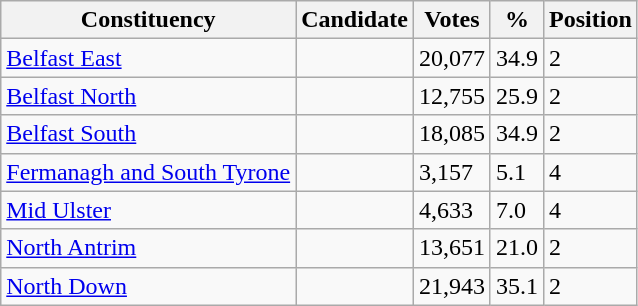<table class="wikitable sortable">
<tr>
<th>Constituency</th>
<th>Candidate</th>
<th>Votes</th>
<th>%</th>
<th>Position</th>
</tr>
<tr>
<td><a href='#'>Belfast East</a></td>
<td></td>
<td>20,077</td>
<td>34.9</td>
<td>2</td>
</tr>
<tr>
<td><a href='#'>Belfast North</a></td>
<td></td>
<td>12,755</td>
<td>25.9</td>
<td>2</td>
</tr>
<tr>
<td><a href='#'>Belfast South</a></td>
<td></td>
<td>18,085</td>
<td>34.9</td>
<td>2</td>
</tr>
<tr>
<td><a href='#'>Fermanagh and South Tyrone</a></td>
<td></td>
<td>3,157</td>
<td>5.1</td>
<td>4</td>
</tr>
<tr>
<td><a href='#'>Mid Ulster</a></td>
<td></td>
<td>4,633</td>
<td>7.0</td>
<td>4</td>
</tr>
<tr>
<td><a href='#'>North Antrim</a></td>
<td></td>
<td>13,651</td>
<td>21.0</td>
<td>2</td>
</tr>
<tr>
<td><a href='#'>North Down</a></td>
<td></td>
<td>21,943</td>
<td>35.1</td>
<td>2</td>
</tr>
</table>
